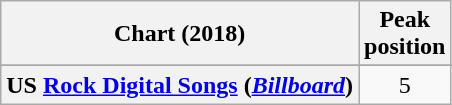<table class="wikitable sortable plainrowheaders" style="text-align:center;">
<tr>
<th scope="col">Chart (2018)</th>
<th scope="col">Peak<br>position</th>
</tr>
<tr>
</tr>
<tr>
</tr>
<tr>
<th scope=row>US <a href='#'>Rock Digital Songs</a> (<em><a href='#'>Billboard</a></em>)</th>
<td>5</td>
</tr>
</table>
